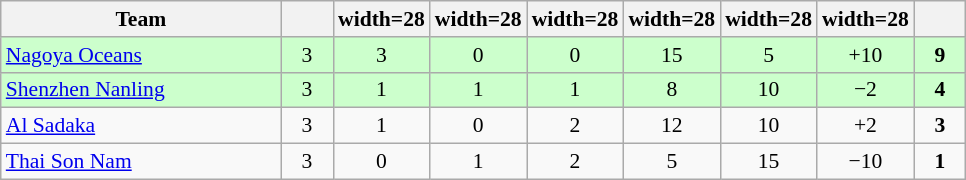<table class="wikitable" style="text-align: center; font-size: 90%;">
<tr>
<th width="180">Team</th>
<th width=28></th>
<th>width=28</th>
<th>width=28</th>
<th>width=28</th>
<th>width=28</th>
<th>width=28</th>
<th>width=28</th>
<th width=28></th>
</tr>
<tr align=center bgcolor="ccffcc">
<td style="text-align:left;"> <a href='#'>Nagoya Oceans</a></td>
<td>3</td>
<td>3</td>
<td>0</td>
<td>0</td>
<td>15</td>
<td>5</td>
<td>+10</td>
<td><strong>9</strong></td>
</tr>
<tr align=center bgcolor="ccffcc">
<td style="text-align:left;"> <a href='#'>Shenzhen Nanling</a></td>
<td>3</td>
<td>1</td>
<td>1</td>
<td>1</td>
<td>8</td>
<td>10</td>
<td>−2</td>
<td><strong>4</strong></td>
</tr>
<tr>
<td style="text-align:left;"> <a href='#'>Al Sadaka</a></td>
<td>3</td>
<td>1</td>
<td>0</td>
<td>2</td>
<td>12</td>
<td>10</td>
<td>+2</td>
<td><strong>3</strong></td>
</tr>
<tr>
<td style="text-align:left;"> <a href='#'>Thai Son Nam</a></td>
<td>3</td>
<td>0</td>
<td>1</td>
<td>2</td>
<td>5</td>
<td>15</td>
<td>−10</td>
<td><strong>1</strong></td>
</tr>
</table>
